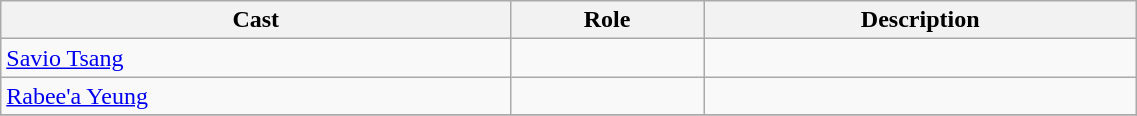<table class="wikitable" width="60%">
<tr>
<th>Cast</th>
<th>Role</th>
<th>Description</th>
</tr>
<tr>
<td><a href='#'>Savio Tsang</a></td>
<td></td>
<td></td>
</tr>
<tr>
<td><a href='#'>Rabee'a Yeung</a></td>
<td></td>
<td></td>
</tr>
<tr>
</tr>
</table>
